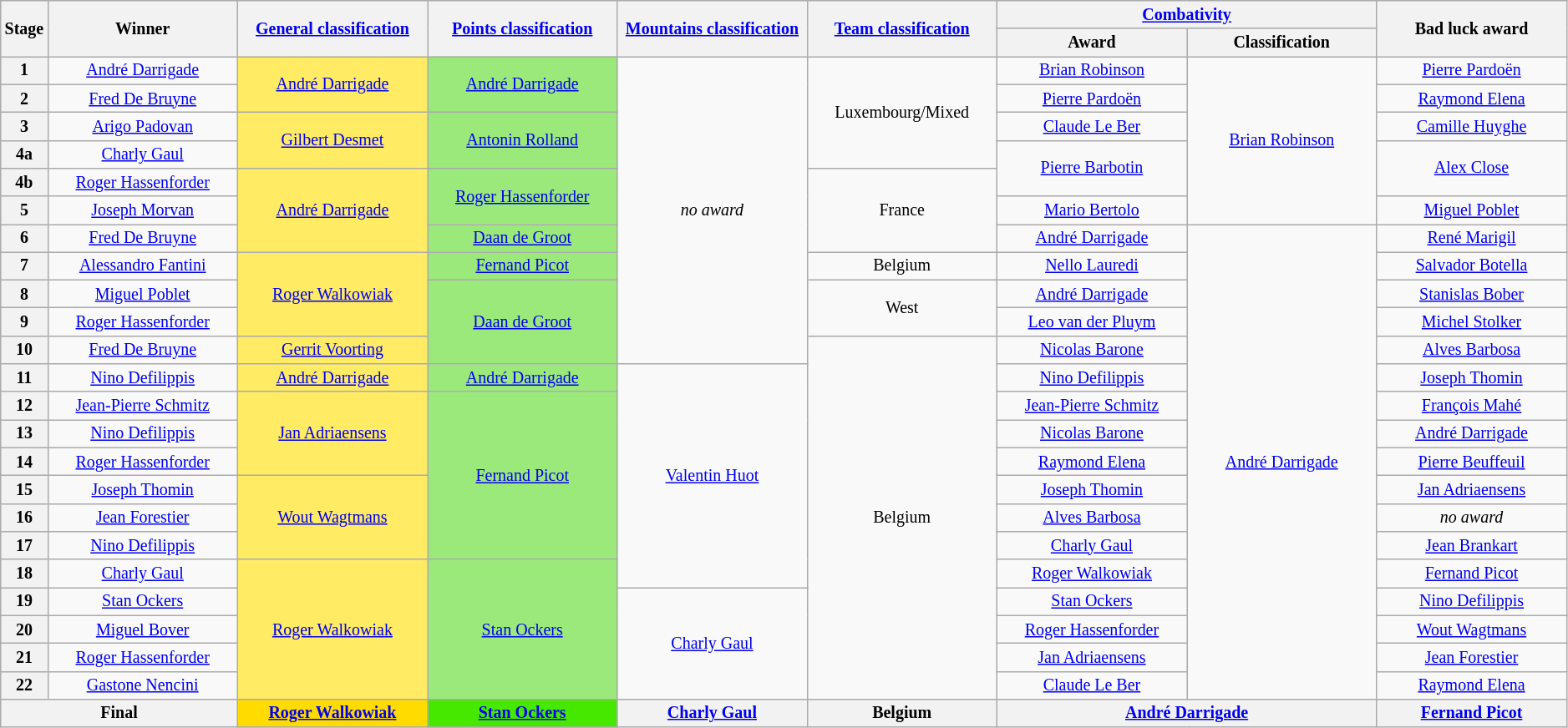<table class="wikitable" style="text-align:center; font-size:smaller; clear:both;">
<tr>
<th scope="col" style="width:1%;" rowspan="2">Stage</th>
<th scope="col" style="width:12%;" rowspan="2">Winner</th>
<th scope="col" style="width:12%;" rowspan="2"><a href='#'>General classification</a><br></th>
<th scope="col" style="width:12%;" rowspan="2"><a href='#'>Points classification</a><br></th>
<th scope="col" style="width:12%;" rowspan="2"><a href='#'>Mountains classification</a></th>
<th scope="col" style="width:12%;" rowspan="2"><a href='#'>Team classification</a></th>
<th scope="col" style="width:24%;" colspan="2"><a href='#'>Combativity</a></th>
<th scope="col" style="width:12%;" rowspan="2">Bad luck award</th>
</tr>
<tr>
<th scope="col" style="width:12%;">Award</th>
<th scope="col" style="width:12%;">Classification</th>
</tr>
<tr>
<th scope="row">1</th>
<td><a href='#'>André Darrigade</a></td>
<td style="background:#FFEB64;" rowspan="2"><a href='#'>André Darrigade</a></td>
<td style="background:#9CE97B;" rowspan="2"><a href='#'>André Darrigade</a></td>
<td rowspan="11"><em>no award</em></td>
<td rowspan="4">Luxembourg/Mixed</td>
<td><a href='#'>Brian Robinson</a></td>
<td rowspan="6"><a href='#'>Brian Robinson</a></td>
<td><a href='#'>Pierre Pardoën</a></td>
</tr>
<tr>
<th scope="row">2</th>
<td><a href='#'>Fred De Bruyne</a></td>
<td><a href='#'>Pierre Pardoën</a></td>
<td><a href='#'>Raymond Elena</a></td>
</tr>
<tr>
<th scope="row">3</th>
<td><a href='#'>Arigo Padovan</a></td>
<td style="background:#FFEB64;" rowspan="2"><a href='#'>Gilbert Desmet</a></td>
<td style="background:#9CE97B;" rowspan="2"><a href='#'>Antonin Rolland</a></td>
<td><a href='#'>Claude Le Ber</a></td>
<td><a href='#'>Camille Huyghe</a></td>
</tr>
<tr>
<th scope="row">4a</th>
<td><a href='#'>Charly Gaul</a></td>
<td rowspan="2"><a href='#'>Pierre Barbotin</a></td>
<td rowspan="2"><a href='#'>Alex Close</a></td>
</tr>
<tr>
<th scope="row">4b</th>
<td><a href='#'>Roger Hassenforder</a></td>
<td style="background:#FFEB64;" rowspan="3"><a href='#'>André Darrigade</a></td>
<td style="background:#9CE97B;" rowspan="2"><a href='#'>Roger Hassenforder</a></td>
<td rowspan="3">France</td>
</tr>
<tr>
<th scope="row">5</th>
<td><a href='#'>Joseph Morvan</a></td>
<td><a href='#'>Mario Bertolo</a></td>
<td><a href='#'>Miguel Poblet</a></td>
</tr>
<tr>
<th scope="row">6</th>
<td><a href='#'>Fred De Bruyne</a></td>
<td style="background:#9CE97B;"><a href='#'>Daan de Groot</a></td>
<td><a href='#'>André Darrigade</a></td>
<td rowspan="17"><a href='#'>André Darrigade</a></td>
<td><a href='#'>René Marigil</a></td>
</tr>
<tr>
<th scope="row">7</th>
<td><a href='#'>Alessandro Fantini</a></td>
<td style="background:#FFEB64;" rowspan="3"><a href='#'>Roger Walkowiak</a></td>
<td style="background:#9CE97B;"><a href='#'>Fernand Picot</a></td>
<td>Belgium</td>
<td><a href='#'>Nello Lauredi</a></td>
<td><a href='#'>Salvador Botella</a></td>
</tr>
<tr>
<th scope="row">8</th>
<td><a href='#'>Miguel Poblet</a></td>
<td style="background:#9CE97B;" rowspan="3"><a href='#'>Daan de Groot</a></td>
<td rowspan="2">West</td>
<td><a href='#'>André Darrigade</a></td>
<td><a href='#'>Stanislas Bober</a></td>
</tr>
<tr>
<th scope="row">9</th>
<td><a href='#'>Roger Hassenforder</a></td>
<td><a href='#'>Leo van der Pluym</a></td>
<td><a href='#'>Michel Stolker</a></td>
</tr>
<tr>
<th scope="row">10</th>
<td><a href='#'>Fred De Bruyne</a></td>
<td style="background:#FFEB64;"><a href='#'>Gerrit Voorting</a></td>
<td rowspan="13">Belgium</td>
<td><a href='#'>Nicolas Barone</a></td>
<td><a href='#'>Alves Barbosa</a></td>
</tr>
<tr>
<th scope="row">11</th>
<td><a href='#'>Nino Defilippis</a></td>
<td style="background:#FFEB64;"><a href='#'>André Darrigade</a></td>
<td style="background:#9CE97B;"><a href='#'>André Darrigade</a></td>
<td rowspan="8"><a href='#'>Valentin Huot</a></td>
<td><a href='#'>Nino Defilippis</a></td>
<td><a href='#'>Joseph Thomin</a></td>
</tr>
<tr>
<th scope="row">12</th>
<td><a href='#'>Jean-Pierre Schmitz</a></td>
<td style="background:#FFEB64;" rowspan="3"><a href='#'>Jan Adriaensens</a></td>
<td style="background:#9CE97B;" rowspan="6"><a href='#'>Fernand Picot</a></td>
<td><a href='#'>Jean-Pierre Schmitz</a></td>
<td><a href='#'>François Mahé</a></td>
</tr>
<tr>
<th scope="row">13</th>
<td><a href='#'>Nino Defilippis</a></td>
<td><a href='#'>Nicolas Barone</a></td>
<td><a href='#'>André Darrigade</a></td>
</tr>
<tr>
<th scope="row">14</th>
<td><a href='#'>Roger Hassenforder</a></td>
<td><a href='#'>Raymond Elena</a></td>
<td><a href='#'>Pierre Beuffeuil</a></td>
</tr>
<tr>
<th scope="row">15</th>
<td><a href='#'>Joseph Thomin</a></td>
<td style="background:#FFEB64;" rowspan="3"><a href='#'>Wout Wagtmans</a></td>
<td><a href='#'>Joseph Thomin</a></td>
<td><a href='#'>Jan Adriaensens</a></td>
</tr>
<tr>
<th scope="row">16</th>
<td><a href='#'>Jean Forestier</a></td>
<td><a href='#'>Alves Barbosa</a></td>
<td><em>no award</em></td>
</tr>
<tr>
<th scope="row">17</th>
<td><a href='#'>Nino Defilippis</a></td>
<td><a href='#'>Charly Gaul</a></td>
<td><a href='#'>Jean Brankart</a></td>
</tr>
<tr>
<th scope="row">18</th>
<td><a href='#'>Charly Gaul</a></td>
<td style="background:#FFEB64;" rowspan="5"><a href='#'>Roger Walkowiak</a></td>
<td style="background:#9CE97B;" rowspan="5"><a href='#'>Stan Ockers</a></td>
<td><a href='#'>Roger Walkowiak</a></td>
<td><a href='#'>Fernand Picot</a></td>
</tr>
<tr>
<th scope="row">19</th>
<td><a href='#'>Stan Ockers</a></td>
<td rowspan="4"><a href='#'>Charly Gaul</a></td>
<td><a href='#'>Stan Ockers</a></td>
<td><a href='#'>Nino Defilippis</a></td>
</tr>
<tr>
<th scope="row">20</th>
<td><a href='#'>Miguel Bover</a></td>
<td><a href='#'>Roger Hassenforder</a></td>
<td><a href='#'>Wout Wagtmans</a></td>
</tr>
<tr>
<th scope="row">21</th>
<td><a href='#'>Roger Hassenforder</a></td>
<td><a href='#'>Jan Adriaensens</a></td>
<td><a href='#'>Jean Forestier</a></td>
</tr>
<tr>
<th scope="row">22</th>
<td><a href='#'>Gastone Nencini</a></td>
<td><a href='#'>Claude Le Ber</a></td>
<td><a href='#'>Raymond Elena</a></td>
</tr>
<tr>
<th colspan="2">Final</th>
<th style="background:#FFDB00;"><a href='#'>Roger Walkowiak</a></th>
<th style="background:#46E800;"><a href='#'>Stan Ockers</a></th>
<th><a href='#'>Charly Gaul</a></th>
<th>Belgium</th>
<th colspan="2"><a href='#'>André Darrigade</a></th>
<th><a href='#'>Fernand Picot</a></th>
</tr>
</table>
